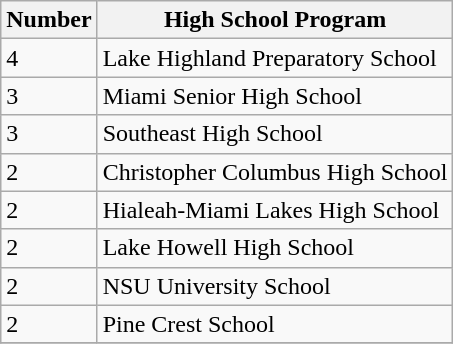<table class="wikitable">
<tr>
<th>Number</th>
<th>High School Program</th>
</tr>
<tr>
<td>4</td>
<td>Lake Highland Preparatory School</td>
</tr>
<tr>
<td>3</td>
<td>Miami Senior High School</td>
</tr>
<tr>
<td>3</td>
<td>Southeast High School</td>
</tr>
<tr>
<td>2</td>
<td>Christopher Columbus High School</td>
</tr>
<tr>
<td>2</td>
<td>Hialeah-Miami Lakes High School</td>
</tr>
<tr>
<td>2</td>
<td>Lake Howell High School</td>
</tr>
<tr>
<td>2</td>
<td>NSU University School</td>
</tr>
<tr>
<td>2</td>
<td>Pine Crest School</td>
</tr>
<tr>
</tr>
</table>
